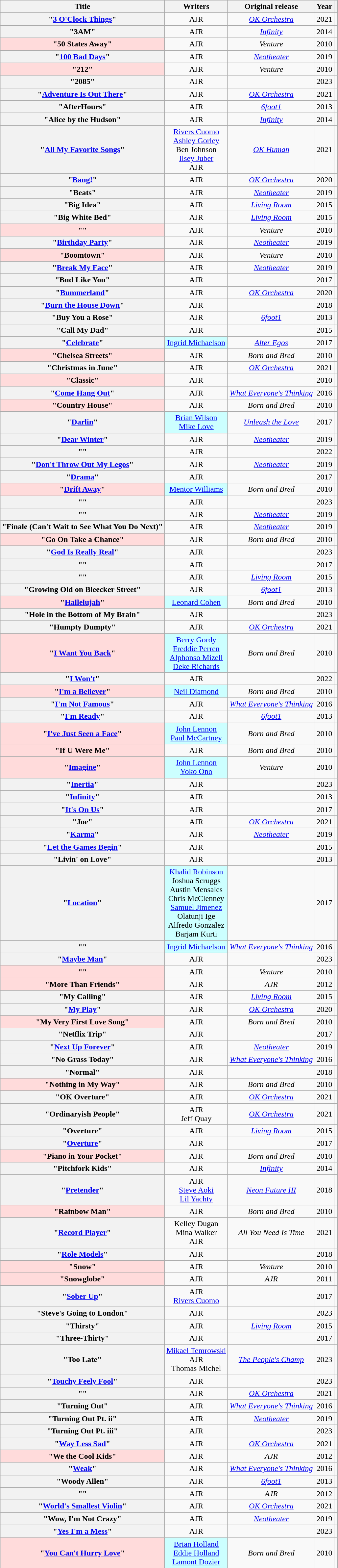<table class="wikitable sortable plainrowheaders" style="border: none; text-align: center">
<tr>
<th scope="col">Title</th>
<th scope="col" class="unsortable">Writers</th>
<th scope="col">Original release</th>
<th scope="col">Year</th>
<th scope="col" class="unsortable"></th>
</tr>
<tr>
<th scope="row">"<a href='#'>3 O'Clock Things</a>"</th>
<td>AJR</td>
<td><em><a href='#'>OK Orchestra</a></em></td>
<td>2021</td>
<td></td>
</tr>
<tr>
<th scope="row">"3AM"</th>
<td>AJR</td>
<td><em><a href='#'>Infinity</a></em></td>
<td>2014</td>
<td></td>
</tr>
<tr>
<th scope="row" style="background-color:#FFDBDB">"50 States Away" </th>
<td>AJR</td>
<td><em>Venture</em></td>
<td>2010</td>
<td></td>
</tr>
<tr>
<th scope="row">"<a href='#'>100 Bad Days</a>"</th>
<td>AJR</td>
<td><em><a href='#'>Neotheater</a></em></td>
<td>2019</td>
<td></td>
</tr>
<tr>
<th scope="row" style="background-color:#FFDBDB">"212" </th>
<td>AJR</td>
<td><em>Venture</em></td>
<td>2010</td>
<td></td>
</tr>
<tr>
<th scope="row">"2085"</th>
<td>AJR</td>
<td><em></em></td>
<td>2023</td>
<td></td>
</tr>
<tr>
<th scope="row">"<a href='#'>Adventure Is Out There</a>"</th>
<td>AJR</td>
<td><em><a href='#'>OK Orchestra</a></em></td>
<td>2021</td>
<td></td>
</tr>
<tr>
<th scope="row">"AfterHours"</th>
<td>AJR</td>
<td><em><a href='#'>6foot1</a></em></td>
<td>2013</td>
<td></td>
</tr>
<tr>
<th scope="row">"Alice by the Hudson"</th>
<td>AJR</td>
<td><em><a href='#'>Infinity</a></em></td>
<td>2014</td>
<td></td>
</tr>
<tr>
<th scope="row">"<a href='#'>All My Favorite Songs</a>"<br></th>
<td><a href='#'>Rivers Cuomo</a><br><a href='#'>Ashley Gorley</a><br>Ben Johnson<br><a href='#'>Ilsey Juber</a><br>AJR</td>
<td><em><a href='#'>OK Human</a></em></td>
<td>2021</td>
<td></td>
</tr>
<tr>
<th scope="row">"<a href='#'>Bang!</a>"</th>
<td>AJR</td>
<td><em><a href='#'>OK Orchestra</a></em></td>
<td>2020</td>
<td></td>
</tr>
<tr>
<th scope="row">"Beats"</th>
<td>AJR</td>
<td><em><a href='#'>Neotheater</a></em></td>
<td>2019</td>
<td></td>
</tr>
<tr>
<th scope="row">"Big Idea"</th>
<td>AJR</td>
<td><em><a href='#'>Living Room</a></em></td>
<td>2015</td>
<td></td>
</tr>
<tr>
<th scope="row">"Big White Bed"</th>
<td>AJR</td>
<td><em><a href='#'>Living Room</a></em></td>
<td>2015</td>
<td></td>
</tr>
<tr>
<th scope="row" style="background-color:#FFDBDB">"" </th>
<td>AJR</td>
<td><em>Venture</em></td>
<td>2010</td>
<td></td>
</tr>
<tr>
<th scope="row">"<a href='#'>Birthday Party</a>"</th>
<td>AJR</td>
<td><em><a href='#'>Neotheater</a></em></td>
<td>2019</td>
<td></td>
</tr>
<tr>
<th scope="row" style="background-color:#FFDBDB">"Boomtown" </th>
<td>AJR</td>
<td><em>Venture</em></td>
<td>2010</td>
<td></td>
</tr>
<tr>
<th scope="row">"<a href='#'>Break My Face</a>"</th>
<td>AJR</td>
<td><em><a href='#'>Neotheater</a></em></td>
<td>2019</td>
<td></td>
</tr>
<tr>
<th scope="row">"Bud Like You"</th>
<td>AJR</td>
<td><em></em></td>
<td>2017</td>
<td></td>
</tr>
<tr>
<th scope="row">"<a href='#'>Bummerland</a>"</th>
<td>AJR</td>
<td><em><a href='#'>OK Orchestra</a></em></td>
<td>2020</td>
<td></td>
</tr>
<tr>
<th scope="row">"<a href='#'>Burn the House Down</a>"</th>
<td>AJR</td>
<td><em></em></td>
<td>2018</td>
<td></td>
</tr>
<tr>
<th scope="row">"Buy You a Rose"</th>
<td>AJR</td>
<td><em><a href='#'>6foot1</a></em></td>
<td>2013</td>
<td></td>
</tr>
<tr>
<th scope="row">"Call My Dad"</th>
<td>AJR</td>
<td><em></em></td>
<td>2015</td>
<td></td>
</tr>
<tr>
<th scope="row">"<a href='#'>Celebrate</a>"<br></th>
<td style="background-color:#CCFFFF"><a href='#'>Ingrid Michaelson</a> </td>
<td><em><a href='#'>Alter Egos</a></em></td>
<td>2017</td>
<td></td>
</tr>
<tr>
<th scope="row" style="background-color:#FFDBDB">"Chelsea Streets" </th>
<td>AJR</td>
<td><em>Born and Bred</em></td>
<td>2010</td>
<td></td>
</tr>
<tr>
<th scope="row">"Christmas in June"</th>
<td>AJR</td>
<td><em><a href='#'>OK Orchestra</a></em></td>
<td>2021</td>
<td></td>
</tr>
<tr>
<th scope="row" style="background-color:#FFDBDB">"Classic" </th>
<td>AJR</td>
<td></td>
<td>2010</td>
<td></td>
</tr>
<tr>
<th scope="row">"<a href='#'>Come Hang Out</a>"</th>
<td>AJR</td>
<td><em><a href='#'>What Everyone's Thinking</a></em></td>
<td>2016</td>
<td></td>
</tr>
<tr>
<th scope="row" style="background-color:#FFDBDB">"Country House" </th>
<td>AJR</td>
<td><em>Born and Bred</em></td>
<td>2010</td>
<td></td>
</tr>
<tr>
<th scope="row">"<a href='#'>Darlin</a>"<br></th>
<td style="background-color:#CCFFFF"><a href='#'>Brian Wilson</a><br><a href='#'>Mike Love</a> </td>
<td><em><a href='#'>Unleash the Love</a></em></td>
<td>2017</td>
<td></td>
</tr>
<tr>
<th scope="row">"<a href='#'>Dear Winter</a>"</th>
<td>AJR</td>
<td><em><a href='#'>Neotheater</a></em></td>
<td>2019</td>
<td></td>
</tr>
<tr>
<th scope="row">""</th>
<td>AJR</td>
<td><em></em></td>
<td>2022</td>
<td></td>
</tr>
<tr>
<th scope="row">"<a href='#'>Don't Throw Out My Legos</a>"</th>
<td>AJR</td>
<td><em><a href='#'>Neotheater</a></em></td>
<td>2019</td>
<td></td>
</tr>
<tr>
<th scope="row">"<a href='#'>Drama</a>"</th>
<td>AJR</td>
<td><em></em></td>
<td>2017</td>
<td></td>
</tr>
<tr>
<th scope="row" style="background-color:#FFDBDB">"<a href='#'>Drift Away</a>" </th>
<td style="background-color:#CCFFFF"><a href='#'>Mentor Williams</a> </td>
<td><em>Born and Bred</em></td>
<td>2010</td>
<td></td>
</tr>
<tr>
<th scope="row">""</th>
<td>AJR</td>
<td><em></em></td>
<td>2023</td>
<td></td>
</tr>
<tr>
<th scope="row">""</th>
<td>AJR</td>
<td><em><a href='#'>Neotheater</a></em></td>
<td>2019</td>
<td></td>
</tr>
<tr>
<th scope="row">"Finale (Can't Wait to See What You Do Next)"</th>
<td>AJR</td>
<td><em><a href='#'>Neotheater</a></em></td>
<td>2019</td>
<td></td>
</tr>
<tr>
<th scope="row" style="background-color:#FFDBDB">"Go On Take a Chance" </th>
<td>AJR</td>
<td><em>Born and Bred</em></td>
<td>2010</td>
<td></td>
</tr>
<tr>
<th scope="row">"<a href='#'>God Is Really Real</a>"</th>
<td>AJR</td>
<td><em></em></td>
<td>2023</td>
<td></td>
</tr>
<tr>
<th scope="row">""</th>
<td>AJR</td>
<td><em></em></td>
<td>2017</td>
<td></td>
</tr>
<tr>
<th scope="row">""</th>
<td>AJR</td>
<td><em><a href='#'>Living Room</a></em></td>
<td>2015</td>
<td></td>
</tr>
<tr>
<th scope="row">"Growing Old on Bleecker Street"</th>
<td>AJR</td>
<td><em><a href='#'>6foot1</a></em></td>
<td>2013</td>
<td></td>
</tr>
<tr>
<th scope="row" style="background-color:#FFDBDB">"<a href='#'>Hallelujah</a>" </th>
<td style="background-color:#CCFFFF"><a href='#'>Leonard Cohen</a> </td>
<td><em>Born and Bred</em></td>
<td>2010</td>
<td></td>
</tr>
<tr>
<th scope="row">"Hole in the Bottom of My Brain"</th>
<td>AJR</td>
<td><em></em></td>
<td>2023</td>
<td></td>
</tr>
<tr>
<th scope="row">"Humpty Dumpty"</th>
<td>AJR</td>
<td><em><a href='#'>OK Orchestra</a></em></td>
<td>2021</td>
<td></td>
</tr>
<tr>
<th scope="row" style="background-color:#FFDBDB">"<a href='#'>I Want You Back</a>" </th>
<td style="background-color:#CCFFFF"><a href='#'>Berry Gordy</a><br><a href='#'>Freddie Perren</a><br><a href='#'>Alphonso Mizell</a><br><a href='#'>Deke Richards</a> </td>
<td><em>Born and Bred</em></td>
<td>2010</td>
<td></td>
</tr>
<tr>
<th scope="row">"<a href='#'>I Won't</a>"</th>
<td>AJR</td>
<td><em></em></td>
<td>2022</td>
<td></td>
</tr>
<tr>
<th scope="row" style="background-color:#FFDBDB">"<a href='#'>I'm a Believer</a>" </th>
<td style="background-color:#CCFFFF"><a href='#'>Neil Diamond</a> </td>
<td><em>Born and Bred</em></td>
<td>2010</td>
<td></td>
</tr>
<tr>
<th scope="row">"<a href='#'>I'm Not Famous</a>"</th>
<td>AJR</td>
<td><em><a href='#'>What Everyone's Thinking</a></em></td>
<td>2016</td>
<td></td>
</tr>
<tr>
<th scope="row">"<a href='#'>I'm Ready</a>"</th>
<td>AJR</td>
<td><em><a href='#'>6foot1</a></em></td>
<td>2013</td>
<td></td>
</tr>
<tr>
<th scope="row" style="background-color:#FFDBDB">"<a href='#'>I've Just Seen a Face</a>" </th>
<td style="background-color:#CCFFFF"><a href='#'>John Lennon<br>Paul McCartney</a> </td>
<td><em>Born and Bred</em></td>
<td>2010</td>
<td></td>
</tr>
<tr>
<th scope="row" style="background-color:#FFDBDB">"If U Were Me" </th>
<td>AJR</td>
<td><em>Born and Bred</em></td>
<td>2010</td>
<td></td>
</tr>
<tr>
<th scope="row" style="background-color:#FFDBDB">"<a href='#'>Imagine</a>" </th>
<td style="background-color:#CCFFFF"><a href='#'>John Lennon</a><br><a href='#'>Yoko Ono</a> </td>
<td><em>Venture</em></td>
<td>2010</td>
<td></td>
</tr>
<tr>
<th scope="row">"<a href='#'>Inertia</a>"</th>
<td>AJR</td>
<td><em></em></td>
<td>2023</td>
<td></td>
</tr>
<tr>
<th scope="row">"<a href='#'>Infinity</a>"</th>
<td>AJR</td>
<td></td>
<td>2013</td>
<td></td>
</tr>
<tr>
<th scope="row">"<a href='#'>It's On Us</a>"</th>
<td>AJR</td>
<td></td>
<td>2017</td>
<td></td>
</tr>
<tr>
<th scope="row">"Joe"</th>
<td>AJR</td>
<td><em><a href='#'>OK Orchestra</a></em></td>
<td>2021</td>
<td></td>
</tr>
<tr>
<th scope="row">"<a href='#'>Karma</a>"</th>
<td>AJR</td>
<td><em><a href='#'>Neotheater</a></em></td>
<td>2019</td>
<td></td>
</tr>
<tr>
<th scope="row">"<a href='#'>Let the Games Begin</a>"</th>
<td>AJR</td>
<td></td>
<td>2015</td>
<td></td>
</tr>
<tr>
<th scope="row">"Livin' on Love"</th>
<td>AJR</td>
<td></td>
<td>2013</td>
<td></td>
</tr>
<tr>
<th scope="row">"<a href='#'>Location</a>"<br></th>
<td style="background-color:#CCFFFF"><a href='#'>Khalid Robinson</a><br>Joshua Scruggs<br>Austin Mensales<br>Chris McClenney<br><a href='#'>Samuel Jimenez</a><br>Olatunji Ige<br>Alfredo Gonzalez<br>Barjam Kurti</td>
<td></td>
<td>2017</td>
<td></td>
</tr>
<tr>
<th scope="row">""<br></th>
<td style="background-color:#CCFFFF"><a href='#'>Ingrid Michaelson</a> </td>
<td><em><a href='#'>What Everyone's Thinking</a></em></td>
<td>2016</td>
<td></td>
</tr>
<tr>
<th scope="row">"<a href='#'>Maybe Man</a>"</th>
<td>AJR</td>
<td><em></em></td>
<td>2023</td>
<td></td>
</tr>
<tr>
<th scope="row" style="background-color:#FFDBDB">"" </th>
<td>AJR</td>
<td><em>Venture</em></td>
<td>2010</td>
<td></td>
</tr>
<tr>
<th scope="row" style="background-color:#FFDBDB">"More Than Friends" </th>
<td>AJR</td>
<td><em>AJR</em></td>
<td>2012</td>
<td></td>
</tr>
<tr>
<th scope="row">"My Calling"</th>
<td>AJR</td>
<td><em><a href='#'>Living Room</a></em></td>
<td>2015</td>
<td></td>
</tr>
<tr>
<th scope="row">"<a href='#'>My Play</a>"</th>
<td>AJR</td>
<td><em><a href='#'>OK Orchestra</a></em></td>
<td>2020</td>
<td></td>
</tr>
<tr>
<th scope="row" style="background-color:#FFDBDB">"My Very First Love Song" </th>
<td>AJR</td>
<td><em>Born and Bred</em></td>
<td>2010</td>
<td></td>
</tr>
<tr>
<th scope="row">"Netflix Trip"</th>
<td>AJR</td>
<td><em></em></td>
<td>2017</td>
<td></td>
</tr>
<tr>
<th scope="row">"<a href='#'>Next Up Forever</a>"</th>
<td>AJR</td>
<td><em><a href='#'>Neotheater</a></em></td>
<td>2019</td>
<td></td>
</tr>
<tr>
<th scope="row">"No Grass Today"</th>
<td>AJR</td>
<td><em><a href='#'>What Everyone's Thinking</a></em></td>
<td>2016</td>
<td></td>
</tr>
<tr>
<th scope="row">"Normal"</th>
<td>AJR</td>
<td><em></em></td>
<td>2018</td>
<td></td>
</tr>
<tr>
<th scope="row" style="background-color:#FFDBDB">"Nothing in My Way" </th>
<td>AJR</td>
<td><em>Born and Bred</em></td>
<td>2010</td>
<td></td>
</tr>
<tr>
<th scope="row">"OK Overture"</th>
<td>AJR</td>
<td><em><a href='#'>OK Orchestra</a></em></td>
<td>2021</td>
<td></td>
</tr>
<tr>
<th scope="row">"Ordinaryish People"<br></th>
<td>AJR<br>Jeff Quay</td>
<td><em><a href='#'>OK Orchestra</a></em></td>
<td>2021</td>
<td></td>
</tr>
<tr>
<th scope="row">"Overture"</th>
<td>AJR</td>
<td><em><a href='#'>Living Room</a></em></td>
<td>2015</td>
<td></td>
</tr>
<tr>
<th scope="row">"<a href='#'>Overture</a>"</th>
<td>AJR</td>
<td><em></em></td>
<td>2017</td>
<td></td>
</tr>
<tr>
<th scope="row" style="background-color:#FFDBDB">"Piano in Your Pocket" </th>
<td>AJR</td>
<td><em>Born and Bred</em></td>
<td>2010</td>
<td></td>
</tr>
<tr>
<th scope="row">"Pitchfork Kids"</th>
<td>AJR</td>
<td><em><a href='#'>Infinity</a></em></td>
<td>2014</td>
<td></td>
</tr>
<tr>
<th scope="row">"<a href='#'>Pretender</a>"<br></th>
<td>AJR<br><a href='#'>Steve Aoki</a><br><a href='#'>Lil Yachty</a></td>
<td><em><a href='#'>Neon Future III</a></em></td>
<td>2018</td>
<td></td>
</tr>
<tr>
<th scope="row" style="background-color:#FFDBDB">"Rainbow Man" </th>
<td>AJR</td>
<td><em>Born and Bred</em></td>
<td>2010</td>
<td></td>
</tr>
<tr>
<th scope="row">"<a href='#'>Record Player</a>"<br></th>
<td>Kelley Dugan<br>Mina Walker<br>AJR</td>
<td><em>All You Need Is Time</em></td>
<td>2021</td>
<td></td>
</tr>
<tr>
<th scope="row">"<a href='#'>Role Models</a>"</th>
<td>AJR</td>
<td><em></em></td>
<td>2018</td>
<td></td>
</tr>
<tr>
<th scope="row" style="background-color:#FFDBDB">"Snow" </th>
<td>AJR</td>
<td><em>Venture</em></td>
<td>2010</td>
<td></td>
</tr>
<tr>
<th scope="row" style="background-color:#FFDBDB">"Snowglobe" </th>
<td>AJR</td>
<td><em>AJR</em></td>
<td>2011</td>
<td></td>
</tr>
<tr>
<th scope="row">"<a href='#'>Sober Up</a>"<br></th>
<td>AJR<br><a href='#'>Rivers Cuomo</a></td>
<td><em></em></td>
<td>2017</td>
<td></td>
</tr>
<tr>
<th scope="row">"Steve's Going to London"</th>
<td>AJR</td>
<td><em></em></td>
<td>2023</td>
<td></td>
</tr>
<tr>
<th scope="row">"Thirsty"</th>
<td>AJR</td>
<td><em><a href='#'>Living Room</a></em></td>
<td>2015</td>
<td></td>
</tr>
<tr>
<th scope="row">"Three-Thirty"</th>
<td>AJR</td>
<td><em></em></td>
<td>2017</td>
<td></td>
</tr>
<tr>
<th scope="row">"Too Late"<br></th>
<td><a href='#'>Mikael Temrowski</a><br>AJR<br>Thomas Michel</td>
<td><em><a href='#'>The People's Champ</a></em></td>
<td>2023</td>
<td></td>
</tr>
<tr>
<th scope="row">"<a href='#'>Touchy Feely Fool</a>"</th>
<td>AJR</td>
<td><em></em></td>
<td>2023</td>
<td></td>
</tr>
<tr>
<th scope="row">""</th>
<td>AJR</td>
<td><em><a href='#'>OK Orchestra</a></em></td>
<td>2021</td>
<td></td>
</tr>
<tr>
<th scope="row">"Turning Out"</th>
<td>AJR</td>
<td><em><a href='#'>What Everyone's Thinking</a></em></td>
<td>2016</td>
<td></td>
</tr>
<tr>
<th scope="row">"Turning Out Pt. ii"</th>
<td>AJR</td>
<td><em><a href='#'>Neotheater</a></em></td>
<td>2019</td>
<td></td>
</tr>
<tr>
<th scope="row">"Turning Out Pt. iii"</th>
<td>AJR</td>
<td><em></em></td>
<td>2023</td>
<td></td>
</tr>
<tr>
<th scope="row">"<a href='#'>Way Less Sad</a>"</th>
<td>AJR</td>
<td><em><a href='#'>OK Orchestra</a></em></td>
<td>2021</td>
<td></td>
</tr>
<tr>
<th scope="row" style="background-color:#FFDBDB">"We the Cool Kids" </th>
<td>AJR</td>
<td><em>AJR</em></td>
<td>2012</td>
<td></td>
</tr>
<tr>
<th scope="row">"<a href='#'>Weak</a>"</th>
<td>AJR</td>
<td><em><a href='#'>What Everyone's Thinking</a></em></td>
<td>2016</td>
<td></td>
</tr>
<tr>
<th scope="row">"Woody Allen"</th>
<td>AJR</td>
<td><em><a href='#'>6foot1</a></em></td>
<td>2013</td>
<td></td>
</tr>
<tr>
<th scope="row">""</th>
<td>AJR</td>
<td><em>AJR</em></td>
<td>2012</td>
<td></td>
</tr>
<tr>
<th scope="row">"<a href='#'>World's Smallest Violin</a>"</th>
<td>AJR</td>
<td><em><a href='#'>OK Orchestra</a></em></td>
<td>2021</td>
<td></td>
</tr>
<tr>
<th scope="row">"Wow, I'm Not Crazy"</th>
<td>AJR</td>
<td><em><a href='#'>Neotheater</a></em></td>
<td>2019</td>
<td></td>
</tr>
<tr>
<th scope="row">"<a href='#'>Yes I'm a Mess</a>"</th>
<td>AJR</td>
<td><em></em></td>
<td>2023</td>
<td></td>
</tr>
<tr>
<th scope="row" style="background-color:#FFDBDB">"<a href='#'>You Can't Hurry Love</a>" </th>
<td style="background-color:#CCFFFF"><a href='#'>Brian Holland<br>Eddie Holland<br>Lamont Dozier</a> </td>
<td><em>Born and Bred</em></td>
<td>2010</td>
<td></td>
</tr>
</table>
